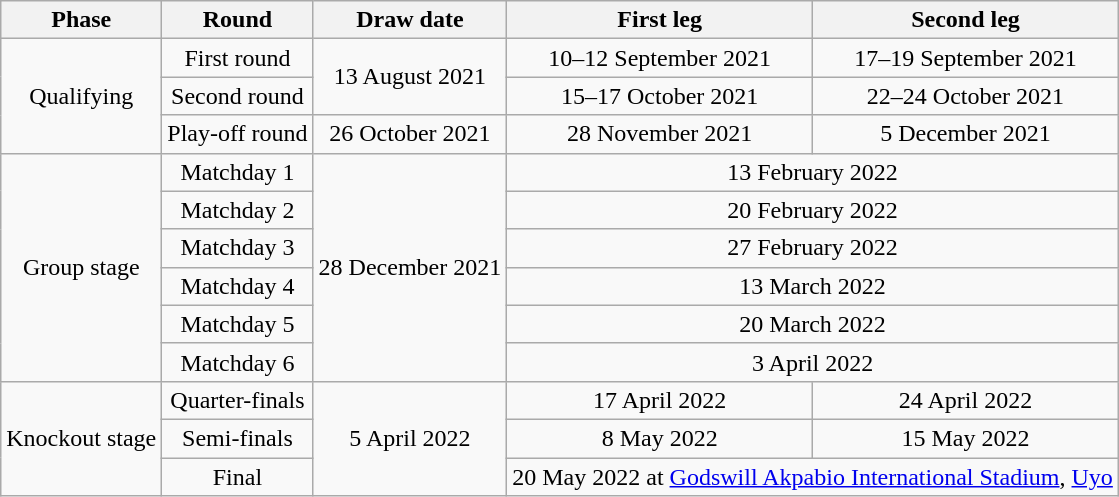<table class="wikitable" style="text-align:center">
<tr>
<th>Phase</th>
<th>Round</th>
<th>Draw date</th>
<th>First leg</th>
<th>Second leg</th>
</tr>
<tr>
<td rowspan=3>Qualifying</td>
<td>First round</td>
<td rowspan=2>13 August 2021</td>
<td>10–12 September 2021</td>
<td>17–19 September 2021</td>
</tr>
<tr>
<td>Second round</td>
<td>15–17 October 2021</td>
<td>22–24 October 2021</td>
</tr>
<tr>
<td>Play-off round</td>
<td>26 October 2021</td>
<td>28 November 2021</td>
<td>5 December 2021</td>
</tr>
<tr>
<td rowspan=6>Group stage</td>
<td>Matchday 1</td>
<td rowspan=6>28 December 2021</td>
<td colspan=2>13 February 2022</td>
</tr>
<tr>
<td>Matchday 2</td>
<td colspan=2>20 February 2022</td>
</tr>
<tr>
<td>Matchday 3</td>
<td colspan=2>27 February 2022</td>
</tr>
<tr>
<td>Matchday 4</td>
<td colspan=2>13 March 2022</td>
</tr>
<tr>
<td>Matchday 5</td>
<td colspan=2>20 March 2022</td>
</tr>
<tr>
<td>Matchday 6</td>
<td colspan=2>3 April 2022</td>
</tr>
<tr>
<td rowspan=3>Knockout stage</td>
<td>Quarter-finals</td>
<td rowspan=3>5 April 2022</td>
<td>17 April 2022</td>
<td>24 April 2022</td>
</tr>
<tr>
<td>Semi-finals</td>
<td>8 May 2022</td>
<td>15 May 2022</td>
</tr>
<tr>
<td>Final</td>
<td colspan=2>20 May 2022 at <a href='#'>Godswill Akpabio International Stadium</a>, <a href='#'>Uyo</a></td>
</tr>
</table>
